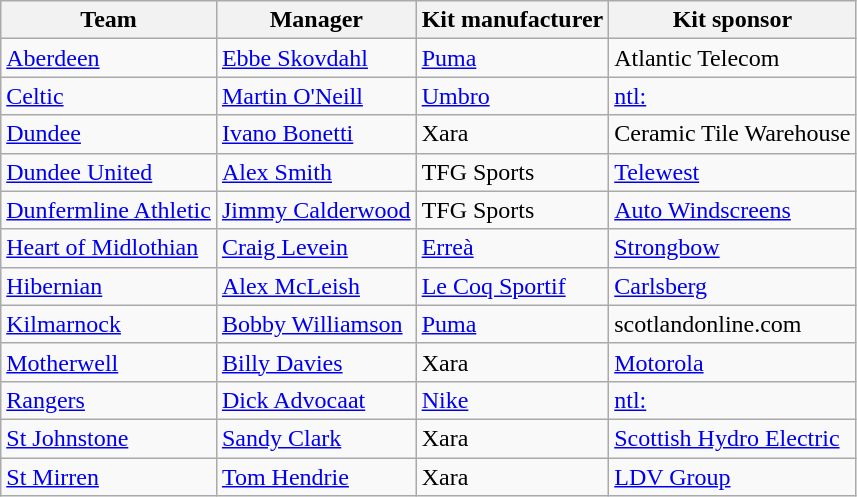<table class="wikitable sortable">
<tr>
<th>Team</th>
<th>Manager</th>
<th>Kit manufacturer</th>
<th>Kit sponsor</th>
</tr>
<tr>
<td><a href='#'>Aberdeen</a></td>
<td> <a href='#'>Ebbe Skovdahl</a></td>
<td><a href='#'>Puma</a></td>
<td>Atlantic Telecom</td>
</tr>
<tr>
<td><a href='#'>Celtic</a></td>
<td> <a href='#'>Martin O'Neill</a></td>
<td><a href='#'>Umbro</a></td>
<td><a href='#'>ntl:</a></td>
</tr>
<tr>
<td><a href='#'>Dundee</a></td>
<td> <a href='#'>Ivano Bonetti</a></td>
<td>Xara</td>
<td>Ceramic Tile Warehouse</td>
</tr>
<tr>
<td><a href='#'>Dundee United</a></td>
<td> <a href='#'>Alex Smith</a></td>
<td>TFG Sports</td>
<td><a href='#'>Telewest</a></td>
</tr>
<tr>
<td><a href='#'>Dunfermline Athletic</a></td>
<td> <a href='#'>Jimmy Calderwood</a></td>
<td>TFG Sports</td>
<td><a href='#'>Auto Windscreens</a></td>
</tr>
<tr>
<td><a href='#'>Heart of Midlothian</a></td>
<td> <a href='#'>Craig Levein</a></td>
<td><a href='#'>Erreà</a></td>
<td><a href='#'>Strongbow</a></td>
</tr>
<tr>
<td><a href='#'>Hibernian</a></td>
<td> <a href='#'>Alex McLeish</a></td>
<td><a href='#'>Le Coq Sportif</a></td>
<td><a href='#'>Carlsberg</a></td>
</tr>
<tr>
<td><a href='#'>Kilmarnock</a></td>
<td> <a href='#'>Bobby Williamson</a></td>
<td><a href='#'>Puma</a></td>
<td>scotlandonline.com</td>
</tr>
<tr>
<td><a href='#'>Motherwell</a></td>
<td> <a href='#'>Billy Davies</a></td>
<td>Xara</td>
<td><a href='#'>Motorola</a></td>
</tr>
<tr>
<td><a href='#'>Rangers</a></td>
<td> <a href='#'>Dick Advocaat</a></td>
<td><a href='#'>Nike</a></td>
<td><a href='#'>ntl:</a></td>
</tr>
<tr>
<td><a href='#'>St Johnstone</a></td>
<td> <a href='#'>Sandy Clark</a></td>
<td>Xara</td>
<td><a href='#'>Scottish Hydro Electric</a></td>
</tr>
<tr>
<td><a href='#'>St Mirren</a></td>
<td> <a href='#'>Tom Hendrie</a></td>
<td>Xara</td>
<td><a href='#'>LDV Group</a></td>
</tr>
</table>
